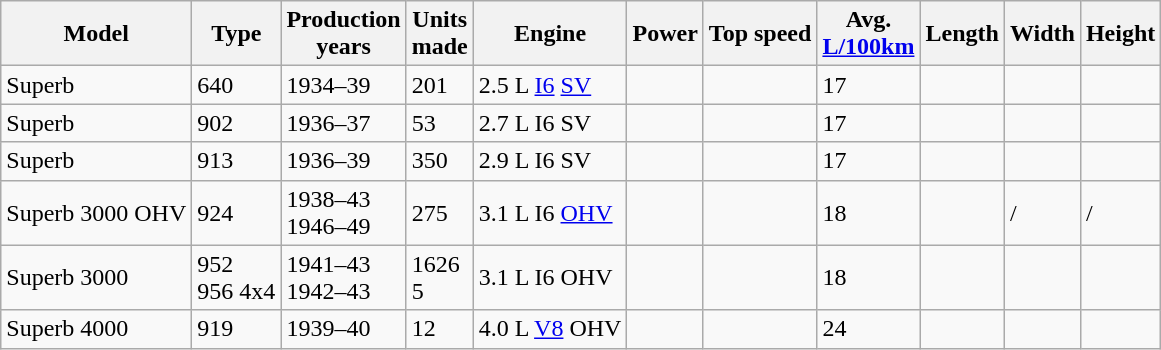<table class="wikitable sortable">
<tr>
<th>Model</th>
<th>Type</th>
<th>Production<br> years</th>
<th>Units<br> made</th>
<th>Engine</th>
<th>Power</th>
<th>Top speed</th>
<th>Avg.<br> <a href='#'>L/100km</a></th>
<th>Length</th>
<th>Width</th>
<th>Height</th>
</tr>
<tr>
<td>Superb</td>
<td>640</td>
<td>1934–39</td>
<td>201</td>
<td>2.5 L <a href='#'>I6</a> <a href='#'>SV</a></td>
<td></td>
<td></td>
<td>17</td>
<td></td>
<td></td>
<td></td>
</tr>
<tr>
<td>Superb</td>
<td>902</td>
<td>1936–37</td>
<td>53</td>
<td>2.7 L I6 SV</td>
<td></td>
<td></td>
<td>17</td>
<td></td>
<td></td>
<td></td>
</tr>
<tr>
<td>Superb</td>
<td>913</td>
<td>1936–39</td>
<td>350</td>
<td>2.9 L I6 SV</td>
<td></td>
<td></td>
<td>17</td>
<td></td>
<td></td>
<td></td>
</tr>
<tr>
<td>Superb 3000 OHV</td>
<td>924</td>
<td>1938–43<br>1946–49</td>
<td>275</td>
<td>3.1 L I6 <a href='#'>OHV</a></td>
<td></td>
<td></td>
<td>18</td>
<td></td>
<td> /<br></td>
<td> /<br> </td>
</tr>
<tr>
<td>Superb 3000</td>
<td>952<br>956 4x4</td>
<td>1941–43<br>1942–43</td>
<td>1626<br>5</td>
<td>3.1 L I6 OHV</td>
<td></td>
<td><br></td>
<td>18</td>
<td></td>
<td></td>
<td></td>
</tr>
<tr>
<td>Superb 4000</td>
<td>919</td>
<td>1939–40</td>
<td>12</td>
<td>4.0 L <a href='#'>V8</a> OHV</td>
<td></td>
<td></td>
<td>24</td>
<td></td>
<td></td>
<td></td>
</tr>
</table>
